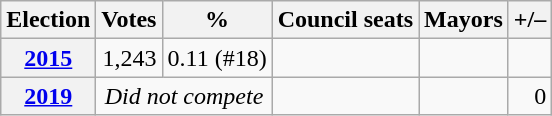<table class=wikitable style="text-align: right;">
<tr>
<th>Election</th>
<th>Votes</th>
<th>%</th>
<th>Council seats</th>
<th>Mayors</th>
<th>+/–</th>
</tr>
<tr>
<th align=center><a href='#'>2015</a></th>
<td>1,243</td>
<td>0.11 (#18)</td>
<td></td>
<td></td>
<td></td>
</tr>
<tr>
<th align=center><a href='#'>2019</a></th>
<td colspan=2 style="text-align:center"><em>Did not compete</em></td>
<td></td>
<td></td>
<td> 0</td>
</tr>
</table>
